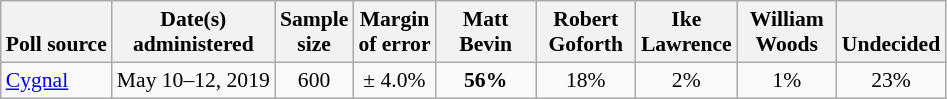<table class="wikitable" style="font-size:90%;text-align:center;">
<tr valign=bottom>
<th>Poll source</th>
<th>Date(s)<br>administered</th>
<th>Sample<br>size</th>
<th>Margin<br>of error</th>
<th style="width:60px;">Matt<br>Bevin</th>
<th style="width:60px;">Robert<br>Goforth</th>
<th style="width:60px;">Ike<br>Lawrence</th>
<th style="width:60px;">William<br>Woods</th>
<th>Undecided</th>
</tr>
<tr>
<td style="text-align:left;"><a href='#'>Cygnal</a></td>
<td>May 10–12, 2019</td>
<td>600</td>
<td>± 4.0%</td>
<td><strong>56%</strong></td>
<td>18%</td>
<td>2%</td>
<td>1%</td>
<td>23%</td>
</tr>
</table>
